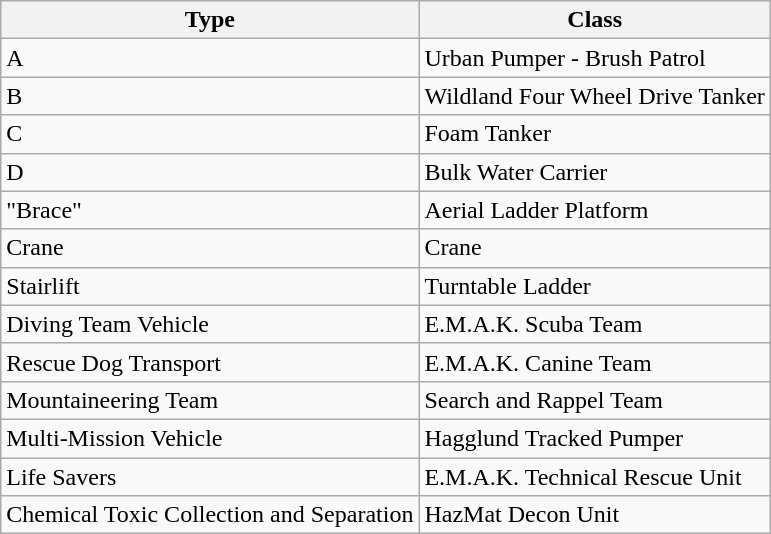<table class="wikitable">
<tr>
<th>Type</th>
<th>Class</th>
</tr>
<tr>
<td>A</td>
<td>Urban Pumper - Brush Patrol</td>
</tr>
<tr>
<td>B</td>
<td>Wildland Four Wheel Drive Tanker</td>
</tr>
<tr>
<td>C</td>
<td>Foam Tanker</td>
</tr>
<tr>
<td>D</td>
<td>Bulk Water Carrier</td>
</tr>
<tr>
<td>"Brace"</td>
<td>Aerial Ladder Platform</td>
</tr>
<tr>
<td>Crane</td>
<td>Crane</td>
</tr>
<tr>
<td>Stairlift</td>
<td>Turntable Ladder</td>
</tr>
<tr>
<td>Diving Team Vehicle</td>
<td>E.M.A.K. Scuba Team</td>
</tr>
<tr>
<td>Rescue Dog Transport</td>
<td>E.M.A.K. Canine Team</td>
</tr>
<tr>
<td>Mountaineering Team</td>
<td>Search and Rappel Team</td>
</tr>
<tr>
<td>Multi-Mission Vehicle</td>
<td>Hagglund Tracked Pumper</td>
</tr>
<tr>
<td>Life Savers</td>
<td>E.M.A.K. Technical Rescue Unit</td>
</tr>
<tr>
<td>Chemical Toxic Collection and Separation</td>
<td>HazMat Decon Unit</td>
</tr>
</table>
